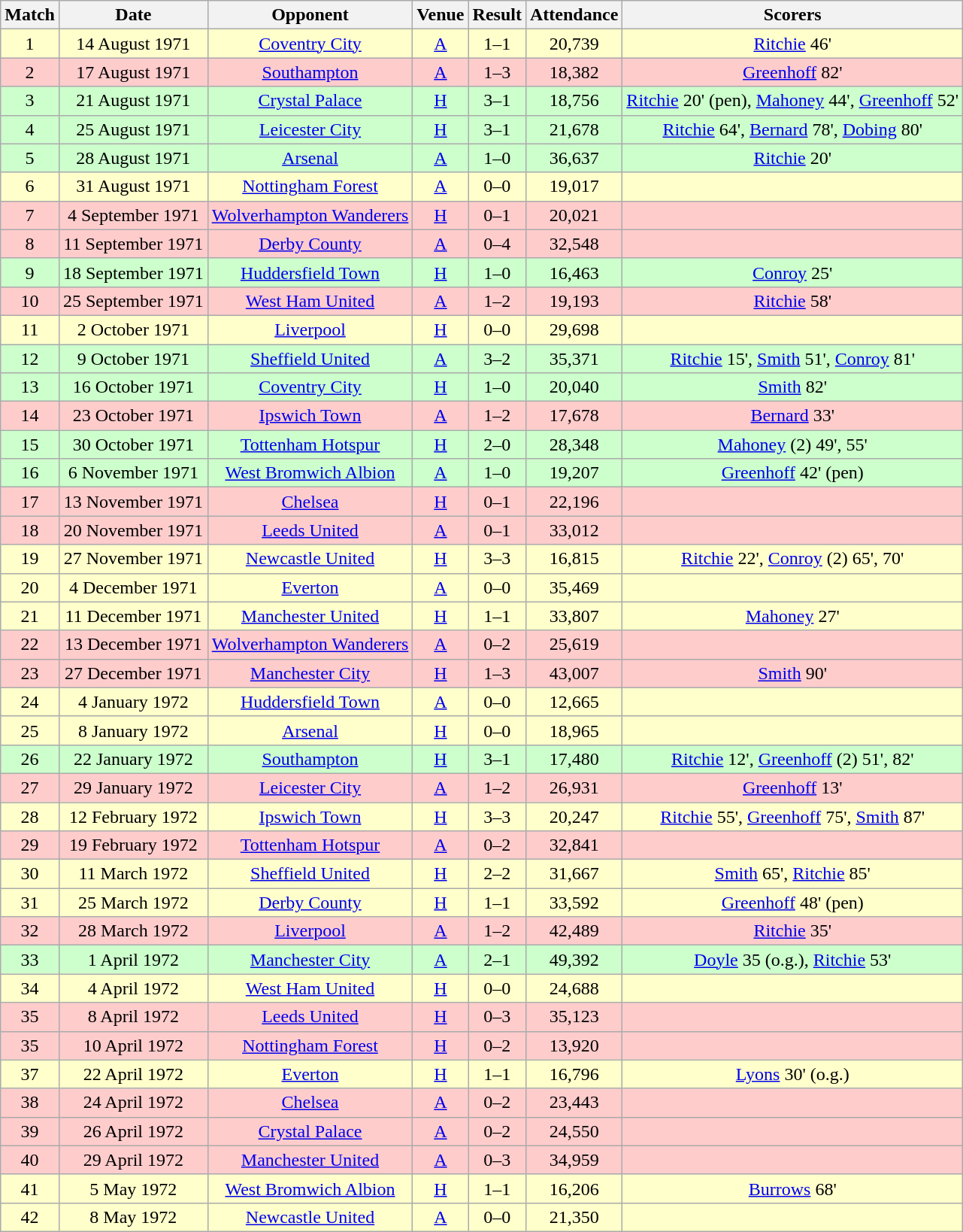<table class="wikitable" style="font-size:100%; text-align:center">
<tr>
<th>Match</th>
<th>Date</th>
<th>Opponent</th>
<th>Venue</th>
<th>Result</th>
<th>Attendance</th>
<th>Scorers</th>
</tr>
<tr style="background-color: #FFFFCC;">
<td>1</td>
<td>14 August 1971</td>
<td><a href='#'>Coventry City</a></td>
<td><a href='#'>A</a></td>
<td>1–1</td>
<td>20,739</td>
<td><a href='#'>Ritchie</a> 46'</td>
</tr>
<tr style="background-color: #FFCCCC;">
<td>2</td>
<td>17 August 1971</td>
<td><a href='#'>Southampton</a></td>
<td><a href='#'>A</a></td>
<td>1–3</td>
<td>18,382</td>
<td><a href='#'>Greenhoff</a> 82'</td>
</tr>
<tr style="background-color: #CCFFCC;">
<td>3</td>
<td>21 August 1971</td>
<td><a href='#'>Crystal Palace</a></td>
<td><a href='#'>H</a></td>
<td>3–1</td>
<td>18,756</td>
<td><a href='#'>Ritchie</a> 20' (pen), <a href='#'>Mahoney</a> 44', <a href='#'>Greenhoff</a> 52'</td>
</tr>
<tr style="background-color: #CCFFCC;">
<td>4</td>
<td>25 August 1971</td>
<td><a href='#'>Leicester City</a></td>
<td><a href='#'>H</a></td>
<td>3–1</td>
<td>21,678</td>
<td><a href='#'>Ritchie</a> 64', <a href='#'>Bernard</a> 78', <a href='#'>Dobing</a> 80'</td>
</tr>
<tr style="background-color: #CCFFCC;">
<td>5</td>
<td>28 August 1971</td>
<td><a href='#'>Arsenal</a></td>
<td><a href='#'>A</a></td>
<td>1–0</td>
<td>36,637</td>
<td><a href='#'>Ritchie</a> 20'</td>
</tr>
<tr style="background-color: #FFFFCC;">
<td>6</td>
<td>31 August 1971</td>
<td><a href='#'>Nottingham Forest</a></td>
<td><a href='#'>A</a></td>
<td>0–0</td>
<td>19,017</td>
<td></td>
</tr>
<tr style="background-color: #FFCCCC;">
<td>7</td>
<td>4 September 1971</td>
<td><a href='#'>Wolverhampton Wanderers</a></td>
<td><a href='#'>H</a></td>
<td>0–1</td>
<td>20,021</td>
<td></td>
</tr>
<tr style="background-color: #FFCCCC;">
<td>8</td>
<td>11 September 1971</td>
<td><a href='#'>Derby County</a></td>
<td><a href='#'>A</a></td>
<td>0–4</td>
<td>32,548</td>
<td></td>
</tr>
<tr style="background-color: #CCFFCC;">
<td>9</td>
<td>18 September 1971</td>
<td><a href='#'>Huddersfield Town</a></td>
<td><a href='#'>H</a></td>
<td>1–0</td>
<td>16,463</td>
<td><a href='#'>Conroy</a> 25'</td>
</tr>
<tr style="background-color: #FFCCCC;">
<td>10</td>
<td>25 September 1971</td>
<td><a href='#'>West Ham United</a></td>
<td><a href='#'>A</a></td>
<td>1–2</td>
<td>19,193</td>
<td><a href='#'>Ritchie</a> 58'</td>
</tr>
<tr style="background-color: #FFFFCC;">
<td>11</td>
<td>2 October 1971</td>
<td><a href='#'>Liverpool</a></td>
<td><a href='#'>H</a></td>
<td>0–0</td>
<td>29,698</td>
<td></td>
</tr>
<tr style="background-color: #CCFFCC;">
<td>12</td>
<td>9 October 1971</td>
<td><a href='#'>Sheffield United</a></td>
<td><a href='#'>A</a></td>
<td>3–2</td>
<td>35,371</td>
<td><a href='#'>Ritchie</a> 15', <a href='#'>Smith</a> 51', <a href='#'>Conroy</a> 81'</td>
</tr>
<tr style="background-color: #CCFFCC;">
<td>13</td>
<td>16 October 1971</td>
<td><a href='#'>Coventry City</a></td>
<td><a href='#'>H</a></td>
<td>1–0</td>
<td>20,040</td>
<td><a href='#'>Smith</a> 82'</td>
</tr>
<tr style="background-color: #FFCCCC;">
<td>14</td>
<td>23 October 1971</td>
<td><a href='#'>Ipswich Town</a></td>
<td><a href='#'>A</a></td>
<td>1–2</td>
<td>17,678</td>
<td><a href='#'>Bernard</a> 33'</td>
</tr>
<tr style="background-color: #CCFFCC;">
<td>15</td>
<td>30 October 1971</td>
<td><a href='#'>Tottenham Hotspur</a></td>
<td><a href='#'>H</a></td>
<td>2–0</td>
<td>28,348</td>
<td><a href='#'>Mahoney</a> (2) 49', 55'</td>
</tr>
<tr style="background-color: #CCFFCC;">
<td>16</td>
<td>6 November 1971</td>
<td><a href='#'>West Bromwich Albion</a></td>
<td><a href='#'>A</a></td>
<td>1–0</td>
<td>19,207</td>
<td><a href='#'>Greenhoff</a> 42' (pen)</td>
</tr>
<tr style="background-color: #FFCCCC;">
<td>17</td>
<td>13 November 1971</td>
<td><a href='#'>Chelsea</a></td>
<td><a href='#'>H</a></td>
<td>0–1</td>
<td>22,196</td>
<td></td>
</tr>
<tr style="background-color: #FFCCCC;">
<td>18</td>
<td>20 November 1971</td>
<td><a href='#'>Leeds United</a></td>
<td><a href='#'>A</a></td>
<td>0–1</td>
<td>33,012</td>
<td></td>
</tr>
<tr style="background-color: #FFFFCC;">
<td>19</td>
<td>27 November 1971</td>
<td><a href='#'>Newcastle United</a></td>
<td><a href='#'>H</a></td>
<td>3–3</td>
<td>16,815</td>
<td><a href='#'>Ritchie</a> 22', <a href='#'>Conroy</a> (2) 65', 70'</td>
</tr>
<tr style="background-color: #FFFFCC;">
<td>20</td>
<td>4 December 1971</td>
<td><a href='#'>Everton</a></td>
<td><a href='#'>A</a></td>
<td>0–0</td>
<td>35,469</td>
<td></td>
</tr>
<tr style="background-color: #FFFFCC;">
<td>21</td>
<td>11 December 1971</td>
<td><a href='#'>Manchester United</a></td>
<td><a href='#'>H</a></td>
<td>1–1</td>
<td>33,807</td>
<td><a href='#'>Mahoney</a> 27'</td>
</tr>
<tr style="background-color: #FFCCCC;">
<td>22</td>
<td>13 December 1971</td>
<td><a href='#'>Wolverhampton Wanderers</a></td>
<td><a href='#'>A</a></td>
<td>0–2</td>
<td>25,619</td>
<td></td>
</tr>
<tr style="background-color: #FFCCCC;">
<td>23</td>
<td>27 December 1971</td>
<td><a href='#'>Manchester City</a></td>
<td><a href='#'>H</a></td>
<td>1–3</td>
<td>43,007</td>
<td><a href='#'>Smith</a> 90'</td>
</tr>
<tr style="background-color: #FFFFCC;">
<td>24</td>
<td>4 January 1972</td>
<td><a href='#'>Huddersfield Town</a></td>
<td><a href='#'>A</a></td>
<td>0–0</td>
<td>12,665</td>
<td></td>
</tr>
<tr style="background-color: #FFFFCC;">
<td>25</td>
<td>8 January 1972</td>
<td><a href='#'>Arsenal</a></td>
<td><a href='#'>H</a></td>
<td>0–0</td>
<td>18,965</td>
<td></td>
</tr>
<tr style="background-color: #CCFFCC;">
<td>26</td>
<td>22 January 1972</td>
<td><a href='#'>Southampton</a></td>
<td><a href='#'>H</a></td>
<td>3–1</td>
<td>17,480</td>
<td><a href='#'>Ritchie</a> 12', <a href='#'>Greenhoff</a> (2) 51', 82'</td>
</tr>
<tr style="background-color: #FFCCCC;">
<td>27</td>
<td>29 January 1972</td>
<td><a href='#'>Leicester City</a></td>
<td><a href='#'>A</a></td>
<td>1–2</td>
<td>26,931</td>
<td><a href='#'>Greenhoff</a> 13'</td>
</tr>
<tr style="background-color: #FFFFCC;">
<td>28</td>
<td>12 February 1972</td>
<td><a href='#'>Ipswich Town</a></td>
<td><a href='#'>H</a></td>
<td>3–3</td>
<td>20,247</td>
<td><a href='#'>Ritchie</a> 55', <a href='#'>Greenhoff</a> 75', <a href='#'>Smith</a> 87'</td>
</tr>
<tr style="background-color: #FFCCCC;">
<td>29</td>
<td>19 February 1972</td>
<td><a href='#'>Tottenham Hotspur</a></td>
<td><a href='#'>A</a></td>
<td>0–2</td>
<td>32,841</td>
<td></td>
</tr>
<tr style="background-color: #FFFFCC;">
<td>30</td>
<td>11 March 1972</td>
<td><a href='#'>Sheffield United</a></td>
<td><a href='#'>H</a></td>
<td>2–2</td>
<td>31,667</td>
<td><a href='#'>Smith</a> 65', <a href='#'>Ritchie</a> 85'</td>
</tr>
<tr style="background-color: #FFFFCC;">
<td>31</td>
<td>25 March 1972</td>
<td><a href='#'>Derby County</a></td>
<td><a href='#'>H</a></td>
<td>1–1</td>
<td>33,592</td>
<td><a href='#'>Greenhoff</a> 48' (pen)</td>
</tr>
<tr style="background-color: #FFCCCC;">
<td>32</td>
<td>28 March 1972</td>
<td><a href='#'>Liverpool</a></td>
<td><a href='#'>A</a></td>
<td>1–2</td>
<td>42,489</td>
<td><a href='#'>Ritchie</a> 35'</td>
</tr>
<tr style="background-color: #CCFFCC;">
<td>33</td>
<td>1 April 1972</td>
<td><a href='#'>Manchester City</a></td>
<td><a href='#'>A</a></td>
<td>2–1</td>
<td>49,392</td>
<td><a href='#'>Doyle</a> 35 (o.g.), <a href='#'>Ritchie</a> 53'</td>
</tr>
<tr style="background-color: #FFFFCC;">
<td>34</td>
<td>4 April 1972</td>
<td><a href='#'>West Ham United</a></td>
<td><a href='#'>H</a></td>
<td>0–0</td>
<td>24,688</td>
<td></td>
</tr>
<tr style="background-color: #FFCCCC;">
<td>35</td>
<td>8 April 1972</td>
<td><a href='#'>Leeds United</a></td>
<td><a href='#'>H</a></td>
<td>0–3</td>
<td>35,123</td>
<td></td>
</tr>
<tr style="background-color: #FFCCCC;">
<td>35</td>
<td>10 April 1972</td>
<td><a href='#'>Nottingham Forest</a></td>
<td><a href='#'>H</a></td>
<td>0–2</td>
<td>13,920</td>
<td></td>
</tr>
<tr style="background-color: #FFFFCC;">
<td>37</td>
<td>22 April 1972</td>
<td><a href='#'>Everton</a></td>
<td><a href='#'>H</a></td>
<td>1–1</td>
<td>16,796</td>
<td><a href='#'>Lyons</a> 30' (o.g.)</td>
</tr>
<tr style="background-color: #FFCCCC;">
<td>38</td>
<td>24 April 1972</td>
<td><a href='#'>Chelsea</a></td>
<td><a href='#'>A</a></td>
<td>0–2</td>
<td>23,443</td>
<td></td>
</tr>
<tr style="background-color: #FFCCCC;">
<td>39</td>
<td>26 April 1972</td>
<td><a href='#'>Crystal Palace</a></td>
<td><a href='#'>A</a></td>
<td>0–2</td>
<td>24,550</td>
<td></td>
</tr>
<tr style="background-color: #FFCCCC;">
<td>40</td>
<td>29 April 1972</td>
<td><a href='#'>Manchester United</a></td>
<td><a href='#'>A</a></td>
<td>0–3</td>
<td>34,959</td>
<td></td>
</tr>
<tr style="background-color: #FFFFCC;">
<td>41</td>
<td>5 May 1972</td>
<td><a href='#'>West Bromwich Albion</a></td>
<td><a href='#'>H</a></td>
<td>1–1</td>
<td>16,206</td>
<td><a href='#'>Burrows</a> 68'</td>
</tr>
<tr style="background-color: #FFFFCC;">
<td>42</td>
<td>8 May 1972</td>
<td><a href='#'>Newcastle United</a></td>
<td><a href='#'>A</a></td>
<td>0–0</td>
<td>21,350</td>
<td></td>
</tr>
</table>
